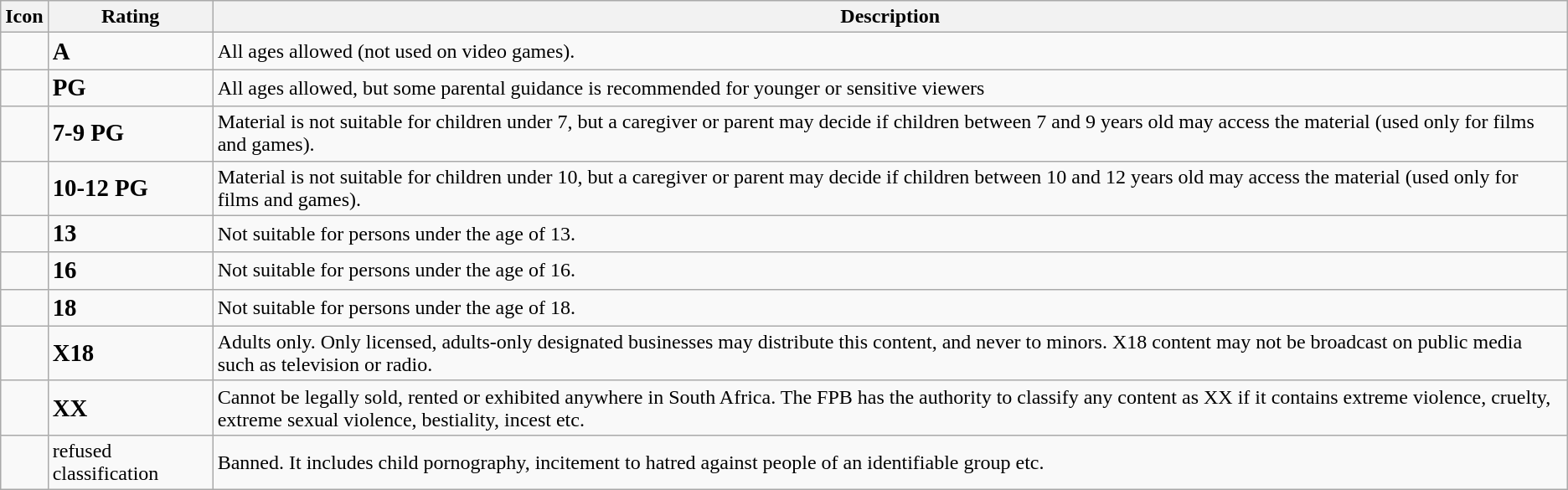<table class="wikitable">
<tr>
<th>Icon</th>
<th>Rating</th>
<th>Description</th>
</tr>
<tr>
<td></td>
<td><big><strong>A</strong></big></td>
<td>All ages allowed (not used on video games).</td>
</tr>
<tr>
<td></td>
<td><big><strong>PG</strong></big></td>
<td>All ages allowed, but some parental guidance is recommended for younger or sensitive viewers</td>
</tr>
<tr>
<td></td>
<td><big><strong>7-9 PG</strong></big></td>
<td>Material is not suitable for children under 7, but a caregiver or parent may decide if children between 7 and 9 years old may access the material (used only for films and games).</td>
</tr>
<tr>
<td></td>
<td><big><strong>10-12 PG</strong></big></td>
<td>Material is not suitable for children under 10, but a caregiver or parent may decide if children between 10 and 12 years old may access the material (used only for films and games).</td>
</tr>
<tr>
<td></td>
<td><big><strong>13</strong></big></td>
<td>Not suitable for persons under the age of 13.</td>
</tr>
<tr>
<td></td>
<td><big><strong>16</strong></big></td>
<td>Not suitable for persons under the age of 16.</td>
</tr>
<tr>
<td></td>
<td><big><strong>18</strong></big></td>
<td>Not suitable for persons under the age of 18.</td>
</tr>
<tr>
<td></td>
<td><big><strong>X18</strong></big></td>
<td>Adults only. Only licensed, adults-only designated businesses may distribute this content, and never to minors. X18 content may not be broadcast on public media such as television or radio.</td>
</tr>
<tr>
<td></td>
<td><big><strong>XX</strong></big></td>
<td>Cannot be legally sold, rented or exhibited anywhere in South Africa. The FPB has the authority to classify any content as XX if it contains extreme violence, cruelty, extreme sexual violence, bestiality, incest etc.</td>
</tr>
<tr>
<td></td>
<td>refused classification</td>
<td>Banned. It includes child pornography, incitement to hatred against people of an identifiable group etc.</td>
</tr>
</table>
